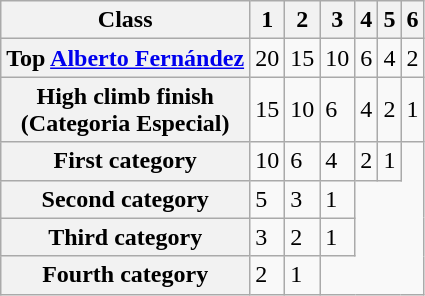<table class="wikitable"|+ Points distribution>
<tr>
<th>Class</th>
<th>1</th>
<th>2</th>
<th>3</th>
<th>4</th>
<th>5</th>
<th>6</th>
</tr>
<tr>
<th>Top <a href='#'>Alberto Fernández</a></th>
<td>20</td>
<td>15</td>
<td>10</td>
<td>6</td>
<td>4</td>
<td>2</td>
</tr>
<tr>
<th>High climb finish<br>(Categoria Especial)</th>
<td>15</td>
<td>10</td>
<td>6</td>
<td>4</td>
<td>2</td>
<td>1</td>
</tr>
<tr>
<th>First category</th>
<td>10</td>
<td>6</td>
<td>4</td>
<td>2</td>
<td>1</td>
</tr>
<tr>
<th>Second category</th>
<td>5</td>
<td>3</td>
<td>1</td>
</tr>
<tr>
<th>Third category</th>
<td>3</td>
<td>2</td>
<td>1</td>
</tr>
<tr>
<th>Fourth category</th>
<td>2</td>
<td>1</td>
</tr>
</table>
